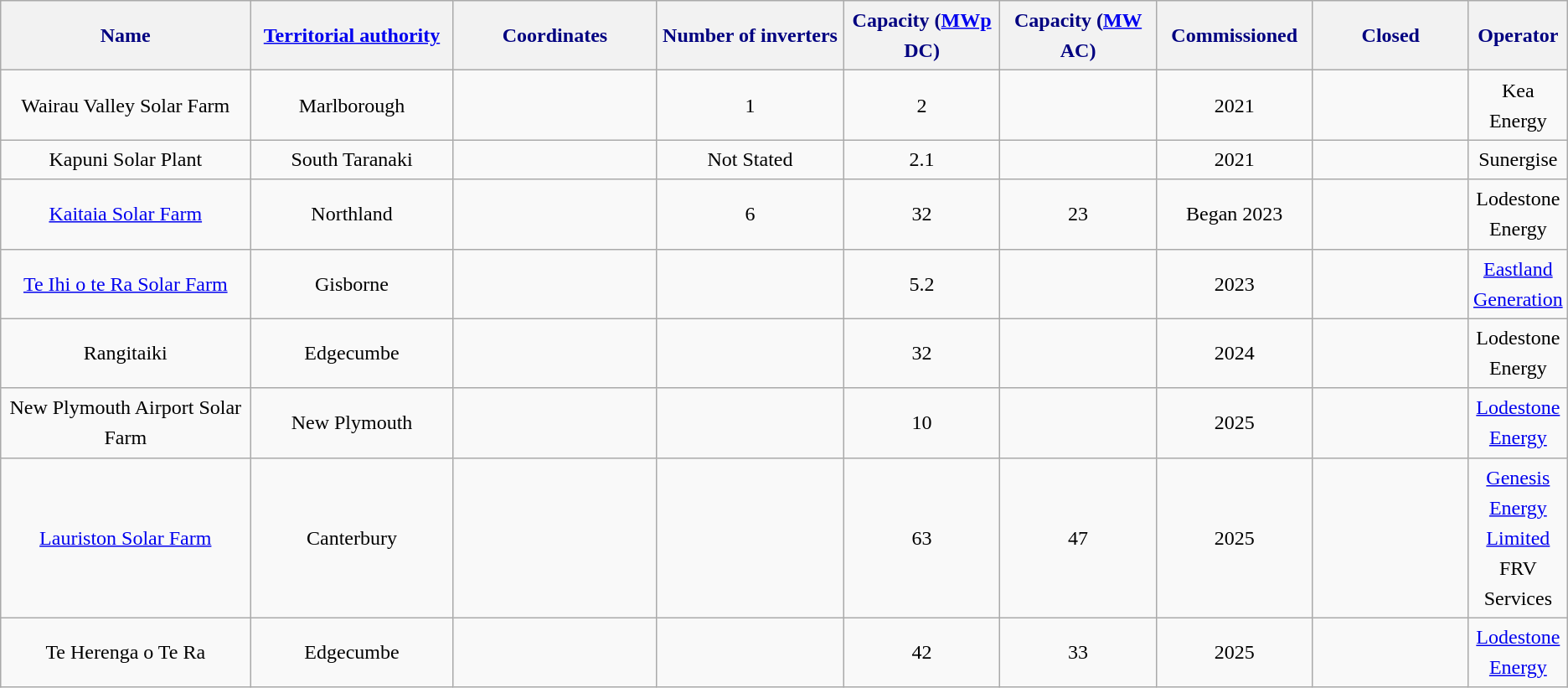<table class="wikitable sortable" style="border:0px;text-align:center;line-height:150%;">
<tr>
<th style="background: #f2f2f2; color: #000080" width="16%" height="17">Name</th>
<th style="background: #f2f2f2; color: #000080" width="13%" height="17"><a href='#'>Territorial authority</a></th>
<th style="background: #f2f2f2; color: #000080" class="unsortable" width="13%" height="17">Coordinates</th>
<th style="background: #f2f2f2; color: #000080" width="12%" height="17">Number of inverters</th>
<th style="background: #f2f2f2; color: #000080" width="10%" height="17">Capacity (<a href='#'>MWp</a> DC)</th>
<th style="background: #f2f2f2; color: #000080" width="10%" height="17">Capacity (<a href='#'>MW</a> AC)</th>
<th style="background: #f2f2f2; color: #000080" width="10%" height="17">Commissioned</th>
<th style="background: #f2f2f2; color: #000080" width="10%" height="17">Closed</th>
<th style="background: #f2f2f2; color: #000080" width="16%" height="17">Operator</th>
</tr>
<tr>
<td>Wairau Valley Solar Farm</td>
<td>Marlborough</td>
<td></td>
<td>1</td>
<td>2</td>
<td></td>
<td>2021</td>
<td></td>
<td>Kea Energy</td>
</tr>
<tr>
<td>Kapuni Solar Plant</td>
<td>South Taranaki</td>
<td></td>
<td>Not Stated</td>
<td>2.1</td>
<td></td>
<td>2021</td>
<td></td>
<td>Sunergise</td>
</tr>
<tr>
<td><a href='#'>Kaitaia Solar Farm</a></td>
<td>Northland</td>
<td></td>
<td>6</td>
<td>32</td>
<td>23</td>
<td>Began 2023</td>
<td></td>
<td>Lodestone Energy</td>
</tr>
<tr>
<td><a href='#'>Te Ihi o te Ra Solar Farm</a></td>
<td>Gisborne</td>
<td></td>
<td></td>
<td>5.2</td>
<td></td>
<td>2023</td>
<td></td>
<td><a href='#'>Eastland Generation</a></td>
</tr>
<tr>
<td>Rangitaiki</td>
<td>Edgecumbe</td>
<td></td>
<td></td>
<td>32</td>
<td></td>
<td>2024</td>
<td></td>
<td>Lodestone Energy</td>
</tr>
<tr>
<td>New Plymouth Airport Solar Farm</td>
<td>New Plymouth</td>
<td></td>
<td></td>
<td>10</td>
<td></td>
<td>2025</td>
<td></td>
<td><a href='#'>Lodestone Energy</a></td>
</tr>
<tr>
<td><a href='#'>Lauriston Solar Farm</a></td>
<td>Canterbury</td>
<td></td>
<td></td>
<td>63</td>
<td>47</td>
<td>2025</td>
<td></td>
<td><a href='#'>Genesis Energy Limited</a><br>FRV Services</td>
</tr>
<tr>
<td>Te Herenga o Te Ra</td>
<td>Edgecumbe</td>
<td></td>
<td></td>
<td>42</td>
<td>33</td>
<td>2025</td>
<td></td>
<td><a href='#'>Lodestone Energy</a></td>
</tr>
</table>
